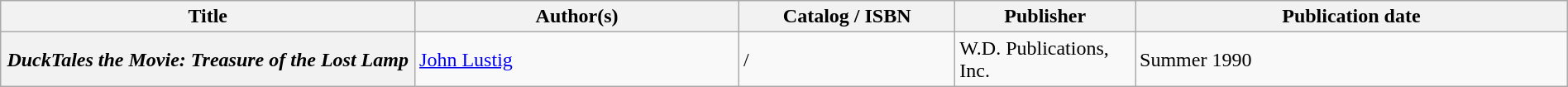<table class="wikitable sortable" style="width:100%;">
<tr>
<th scope="col" style="width:23%;">Title</th>
<th scope="col" style="width:18%;">Author(s)</th>
<th scope="col" style="width:12%;">Catalog / ISBN</th>
<th scope="col" style="width:10%;">Publisher</th>
<th scope="col" style="width:24%;">Publication date</th>
</tr>
<tr>
<th><em>DuckTales the Movie: Treasure of the Lost Lamp</em></th>
<td><a href='#'>John Lustig</a></td>
<td> / </td>
<td>W.D. Publications, Inc.</td>
<td>Summer 1990</td>
</tr>
</table>
